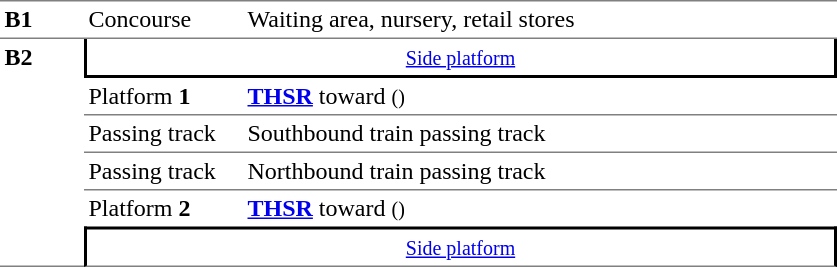<table border=0 cellspacing=0 cellpadding=3>
<tr>
<td style="border-bottom:solid 1px gray;border-top:solid 1px gray;" width=50 valign=top><strong>B1</strong></td>
<td style="border-top:solid 1px gray;border-bottom:solid 1px gray;" width=100 valign=top>Concourse</td>
<td style="border-top:solid 1px gray;border-bottom:solid 1px gray;" width=390 valign=top>Waiting area, nursery, retail stores</td>
</tr>
<tr>
<td style="border-bottom:solid 1px gray;" width=50 rowspan=10 valign=top><strong>B2</strong></td>
</tr>
<tr>
<td style="border-right:solid 2px black;border-left:solid 2px black;border-bottom:solid 2px black;text-align:center;" colspan=2><small><a href='#'>Side platform</a></small></td>
</tr>
<tr>
<td style="border-bottom:solid 1px gray;" width=100>Platform <span><strong>1</strong></span></td>
<td style="border-bottom:solid 1px gray;" width=390><strong><a href='#'><span>THSR</span></a></strong> toward  <small>()</small></td>
</tr>
<tr>
<td style="border-bottom:solid 1px gray;">Passing track</td>
<td style="border-bottom:solid 1px gray;">Southbound train passing track</td>
</tr>
<tr>
<td style="border-bottom:solid 1px gray;">Passing track</td>
<td style="border-bottom:solid 1px gray;">Northbound train passing track</td>
</tr>
<tr>
<td>Platform <span><strong>2</strong></span></td>
<td><strong><a href='#'><span>THSR</span></a></strong> toward  <small>()</small></td>
</tr>
<tr>
<td style="border-top:solid 2px black;border-right:solid 2px black;border-left:solid 2px black;border-bottom:solid 1px gray;text-align:center;" colspan=2><small><a href='#'>Side platform</a></small></td>
</tr>
</table>
